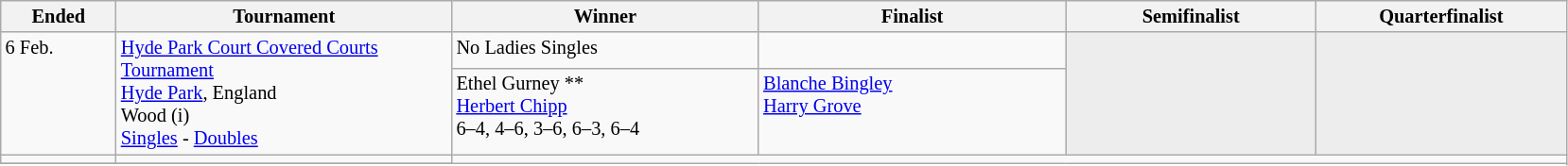<table class="wikitable" style="font-size:85%;">
<tr>
<th width="75">Ended</th>
<th width="230">Tournament</th>
<th width="210">Winner</th>
<th width="210">Finalist</th>
<th width="170">Semifinalist</th>
<th width="170">Quarterfinalist</th>
</tr>
<tr valign=top>
<td rowspan=2>6 Feb.</td>
<td rowspan=2><a href='#'>Hyde Park Court Covered Courts Tournament</a><br><a href='#'>Hyde Park</a>, England<br>Wood (i)<br><a href='#'>Singles</a> - <a href='#'>Doubles</a></td>
<td>No Ladies Singles</td>
<td></td>
<td style="background:#ededed;" rowspan=2></td>
<td style="background:#ededed;" rowspan=2></td>
</tr>
<tr valign=top>
<td> Ethel Gurney **<br> <a href='#'>Herbert Chipp</a><br>6–4, 4–6, 3–6, 6–3, 6–4</td>
<td> <a href='#'>Blanche Bingley</a><br> <a href='#'>Harry Grove</a></td>
</tr>
<tr valign=top>
<td></td>
<td></td>
</tr>
<tr valign=top>
</tr>
</table>
